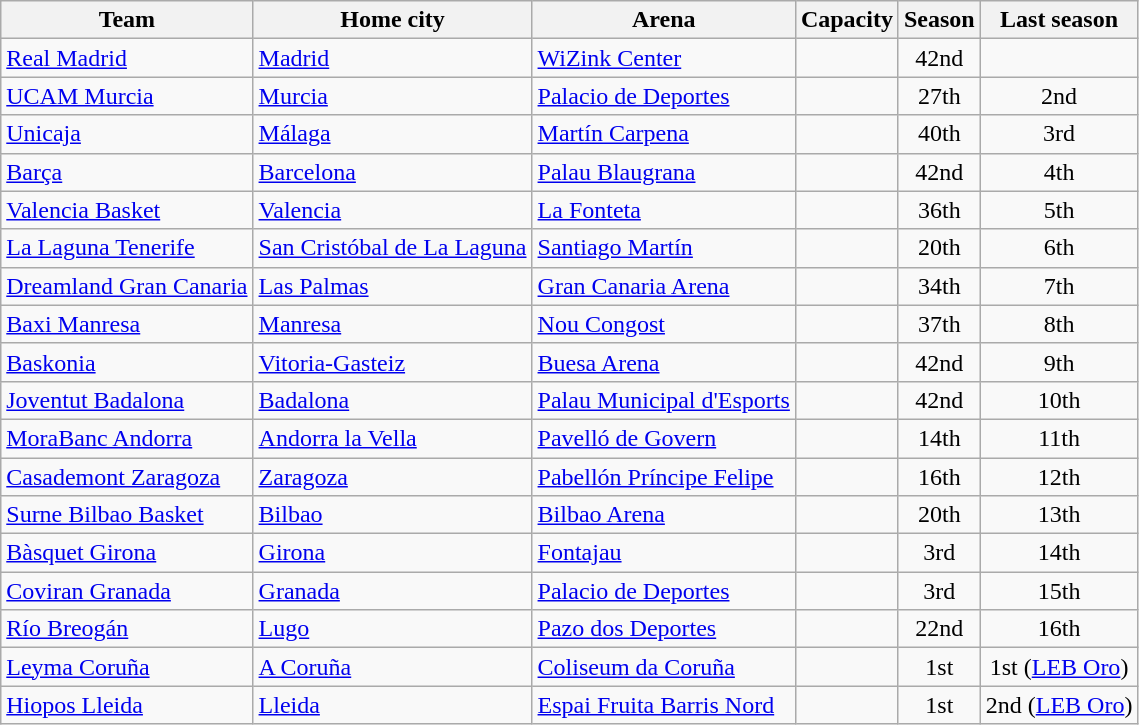<table class="wikitable sortable">
<tr>
<th>Team</th>
<th>Home city</th>
<th>Arena</th>
<th>Capacity</th>
<th>Season</th>
<th>Last season</th>
</tr>
<tr>
<td><a href='#'>Real Madrid</a></td>
<td><a href='#'>Madrid</a></td>
<td><a href='#'>WiZink Center</a></td>
<td style="text-align:center"></td>
<td style="text-align:center">42nd</td>
<td style="text-align:center"></td>
</tr>
<tr>
<td><a href='#'>UCAM Murcia</a></td>
<td><a href='#'>Murcia</a></td>
<td><a href='#'>Palacio de Deportes</a></td>
<td style="text-align:center"></td>
<td style="text-align:center">27th</td>
<td style="text-align:center">2nd</td>
</tr>
<tr>
<td><a href='#'>Unicaja</a></td>
<td><a href='#'>Málaga</a></td>
<td><a href='#'>Martín Carpena</a></td>
<td style="text-align:center"></td>
<td style="text-align:center">40th</td>
<td style="text-align:center">3rd</td>
</tr>
<tr>
<td><a href='#'>Barça</a></td>
<td><a href='#'>Barcelona</a></td>
<td><a href='#'>Palau Blaugrana</a></td>
<td style="text-align:center"></td>
<td style="text-align:center">42nd</td>
<td style="text-align:center">4th</td>
</tr>
<tr>
<td><a href='#'>Valencia Basket</a></td>
<td><a href='#'>Valencia</a></td>
<td><a href='#'>La Fonteta</a></td>
<td style="text-align:center"></td>
<td style="text-align:center">36th</td>
<td style="text-align:center">5th</td>
</tr>
<tr>
<td><a href='#'>La Laguna Tenerife</a></td>
<td><a href='#'>San Cristóbal de La Laguna</a></td>
<td><a href='#'>Santiago Martín</a></td>
<td style="text-align:center"></td>
<td style="text-align:center">20th</td>
<td style="text-align:center">6th</td>
</tr>
<tr>
<td><a href='#'>Dreamland Gran Canaria</a></td>
<td><a href='#'>Las Palmas</a></td>
<td><a href='#'>Gran Canaria Arena</a></td>
<td style="text-align:center"></td>
<td style="text-align:center">34th</td>
<td style="text-align:center">7th</td>
</tr>
<tr>
<td><a href='#'>Baxi Manresa</a></td>
<td><a href='#'>Manresa</a></td>
<td><a href='#'>Nou Congost</a></td>
<td style="text-align:center"></td>
<td style="text-align:center">37th</td>
<td style="text-align:center">8th</td>
</tr>
<tr>
<td><a href='#'>Baskonia</a></td>
<td><a href='#'>Vitoria-Gasteiz</a></td>
<td><a href='#'>Buesa Arena</a></td>
<td style="text-align:center"></td>
<td style="text-align:center">42nd</td>
<td style="text-align:center">9th</td>
</tr>
<tr>
<td><a href='#'>Joventut Badalona</a></td>
<td><a href='#'>Badalona</a></td>
<td><a href='#'>Palau Municipal d'Esports</a></td>
<td style="text-align:center"></td>
<td style="text-align:center">42nd</td>
<td style="text-align:center">10th</td>
</tr>
<tr>
<td><a href='#'>MoraBanc Andorra</a></td>
<td><a href='#'>Andorra la Vella</a></td>
<td><a href='#'>Pavelló de Govern</a></td>
<td style="text-align:center"></td>
<td style="text-align:center">14th</td>
<td style="text-align:center">11th</td>
</tr>
<tr>
<td><a href='#'>Casademont Zaragoza</a></td>
<td><a href='#'>Zaragoza</a></td>
<td><a href='#'>Pabellón Príncipe Felipe</a></td>
<td style="text-align:center"></td>
<td style="text-align:center">16th</td>
<td style="text-align:center">12th</td>
</tr>
<tr>
<td><a href='#'>Surne Bilbao Basket</a></td>
<td><a href='#'>Bilbao</a></td>
<td><a href='#'>Bilbao Arena</a></td>
<td style="text-align:center"></td>
<td style="text-align:center">20th</td>
<td style="text-align:center">13th</td>
</tr>
<tr>
<td><a href='#'>Bàsquet Girona</a></td>
<td><a href='#'>Girona</a></td>
<td><a href='#'>Fontajau</a></td>
<td style="text-align:center"></td>
<td style="text-align:center">3rd</td>
<td style="text-align:center">14th</td>
</tr>
<tr>
<td><a href='#'>Coviran Granada</a></td>
<td><a href='#'>Granada</a></td>
<td><a href='#'>Palacio de Deportes</a></td>
<td style="text-align:center"></td>
<td style="text-align:center">3rd</td>
<td style="text-align:center">15th</td>
</tr>
<tr>
<td><a href='#'>Río Breogán</a></td>
<td><a href='#'>Lugo</a></td>
<td><a href='#'>Pazo dos Deportes</a></td>
<td style="text-align:center"></td>
<td style="text-align:center">22nd</td>
<td style="text-align:center">16th</td>
</tr>
<tr>
<td><a href='#'>Leyma Coruña</a></td>
<td><a href='#'>A Coruña</a></td>
<td><a href='#'>Coliseum da Coruña</a></td>
<td style="text-align:center"></td>
<td style="text-align:center">1st</td>
<td data-sort-value="17" style="text-align:center"> 1st (<a href='#'>LEB Oro</a>)</td>
</tr>
<tr>
<td><a href='#'>Hiopos Lleida</a></td>
<td><a href='#'>Lleida</a></td>
<td><a href='#'>Espai Fruita Barris Nord</a></td>
<td style="text-align:center"></td>
<td style="text-align:center">1st</td>
<td data-sort-value="18" style="text-align:center"> 2nd (<a href='#'>LEB Oro</a>)</td>
</tr>
</table>
